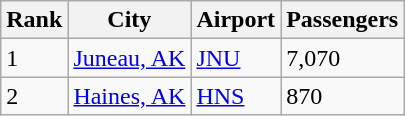<table class="wikitable">
<tr>
<th>Rank</th>
<th>City</th>
<th>Airport</th>
<th>Passengers</th>
</tr>
<tr>
<td>1</td>
<td><a href='#'>Juneau, AK</a></td>
<td><a href='#'>JNU</a></td>
<td>7,070</td>
</tr>
<tr>
<td>2</td>
<td><a href='#'>Haines, AK</a></td>
<td><a href='#'>HNS</a></td>
<td>870</td>
</tr>
</table>
